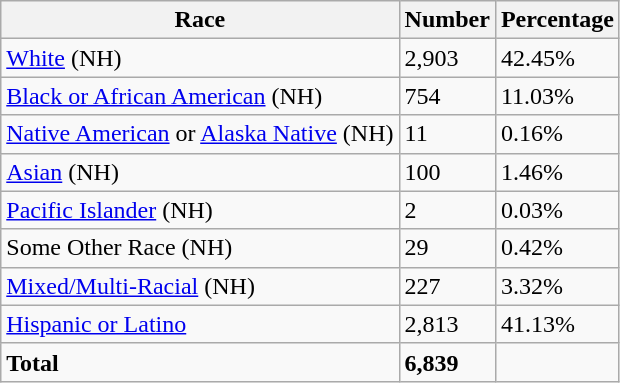<table class="wikitable">
<tr>
<th>Race</th>
<th>Number</th>
<th>Percentage</th>
</tr>
<tr>
<td><a href='#'>White</a> (NH)</td>
<td>2,903</td>
<td>42.45%</td>
</tr>
<tr>
<td><a href='#'>Black or African American</a> (NH)</td>
<td>754</td>
<td>11.03%</td>
</tr>
<tr>
<td><a href='#'>Native American</a> or <a href='#'>Alaska Native</a> (NH)</td>
<td>11</td>
<td>0.16%</td>
</tr>
<tr>
<td><a href='#'>Asian</a> (NH)</td>
<td>100</td>
<td>1.46%</td>
</tr>
<tr>
<td><a href='#'>Pacific Islander</a> (NH)</td>
<td>2</td>
<td>0.03%</td>
</tr>
<tr>
<td>Some Other Race (NH)</td>
<td>29</td>
<td>0.42%</td>
</tr>
<tr>
<td><a href='#'>Mixed/Multi-Racial</a> (NH)</td>
<td>227</td>
<td>3.32%</td>
</tr>
<tr>
<td><a href='#'>Hispanic or Latino</a></td>
<td>2,813</td>
<td>41.13%</td>
</tr>
<tr>
<td><strong>Total</strong></td>
<td><strong>6,839</strong></td>
<td></td>
</tr>
</table>
